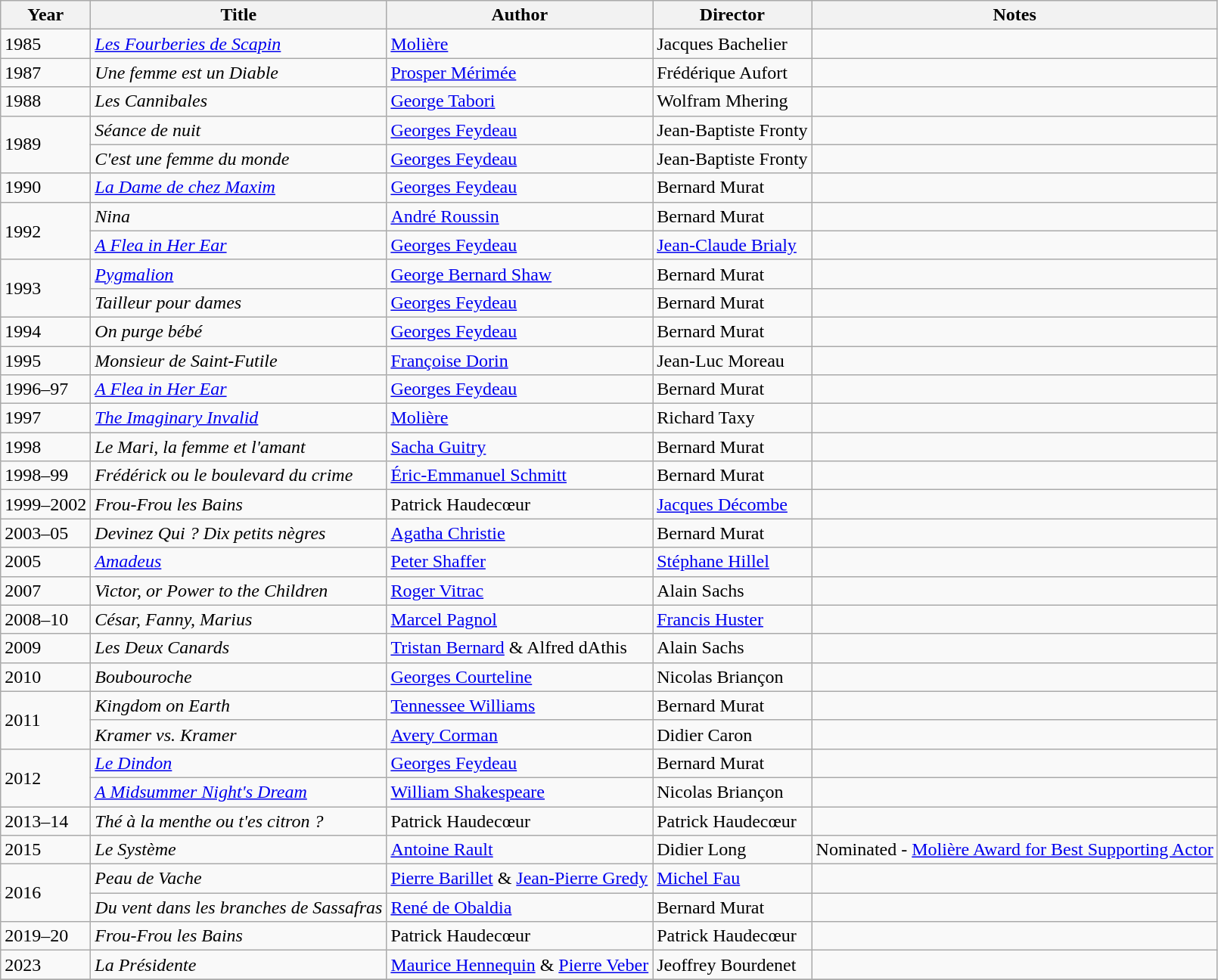<table class="wikitable">
<tr>
<th>Year</th>
<th>Title</th>
<th>Author</th>
<th>Director</th>
<th>Notes</th>
</tr>
<tr>
<td>1985</td>
<td><em><a href='#'>Les Fourberies de Scapin</a></em></td>
<td><a href='#'>Molière</a></td>
<td>Jacques Bachelier</td>
<td></td>
</tr>
<tr>
<td>1987</td>
<td><em>Une femme est un Diable</em></td>
<td><a href='#'>Prosper Mérimée</a></td>
<td>Frédérique Aufort</td>
<td></td>
</tr>
<tr>
<td>1988</td>
<td><em>Les Cannibales</em></td>
<td><a href='#'>George Tabori</a></td>
<td>Wolfram Mhering</td>
<td></td>
</tr>
<tr>
<td rowspan=2>1989</td>
<td><em>Séance de nuit</em></td>
<td><a href='#'>Georges Feydeau</a></td>
<td>Jean-Baptiste Fronty</td>
<td></td>
</tr>
<tr>
<td><em>C'est une femme du monde</em></td>
<td><a href='#'>Georges Feydeau</a></td>
<td>Jean-Baptiste Fronty</td>
<td></td>
</tr>
<tr>
<td>1990</td>
<td><em><a href='#'>La Dame de chez Maxim</a></em></td>
<td><a href='#'>Georges Feydeau</a></td>
<td>Bernard Murat</td>
<td></td>
</tr>
<tr>
<td rowspan=2>1992</td>
<td><em>Nina</em></td>
<td><a href='#'>André Roussin</a></td>
<td>Bernard Murat</td>
<td></td>
</tr>
<tr>
<td><em><a href='#'>A Flea in Her Ear</a></em></td>
<td><a href='#'>Georges Feydeau</a></td>
<td><a href='#'>Jean-Claude Brialy</a></td>
<td></td>
</tr>
<tr>
<td rowspan=2>1993</td>
<td><em><a href='#'>Pygmalion</a></em></td>
<td><a href='#'>George Bernard Shaw</a></td>
<td>Bernard Murat</td>
<td></td>
</tr>
<tr>
<td><em>Tailleur pour dames</em></td>
<td><a href='#'>Georges Feydeau</a></td>
<td>Bernard Murat</td>
<td></td>
</tr>
<tr>
<td>1994</td>
<td><em>On purge bébé</em></td>
<td><a href='#'>Georges Feydeau</a></td>
<td>Bernard Murat</td>
<td></td>
</tr>
<tr>
<td>1995</td>
<td><em>Monsieur de Saint-Futile</em></td>
<td><a href='#'>Françoise Dorin</a></td>
<td>Jean-Luc Moreau</td>
<td></td>
</tr>
<tr>
<td>1996–97</td>
<td><em><a href='#'>A Flea in Her Ear</a></em></td>
<td><a href='#'>Georges Feydeau</a></td>
<td>Bernard Murat</td>
<td></td>
</tr>
<tr>
<td>1997</td>
<td><em><a href='#'>The Imaginary Invalid</a></em></td>
<td><a href='#'>Molière</a></td>
<td>Richard Taxy</td>
<td></td>
</tr>
<tr>
<td>1998</td>
<td><em>Le Mari, la femme et l'amant</em></td>
<td><a href='#'>Sacha Guitry</a></td>
<td>Bernard Murat</td>
<td></td>
</tr>
<tr>
<td>1998–99</td>
<td><em>Frédérick ou le boulevard du crime</em></td>
<td><a href='#'>Éric-Emmanuel Schmitt</a></td>
<td>Bernard Murat</td>
<td></td>
</tr>
<tr>
<td>1999–2002</td>
<td><em>Frou-Frou les Bains</em></td>
<td>Patrick Haudecœur</td>
<td><a href='#'>Jacques Décombe</a></td>
<td></td>
</tr>
<tr>
<td>2003–05</td>
<td><em>Devinez Qui ? Dix petits nègres</em></td>
<td><a href='#'>Agatha Christie</a></td>
<td>Bernard Murat</td>
<td></td>
</tr>
<tr>
<td>2005</td>
<td><em><a href='#'>Amadeus</a></em></td>
<td><a href='#'>Peter Shaffer</a></td>
<td><a href='#'>Stéphane Hillel</a></td>
<td></td>
</tr>
<tr>
<td>2007</td>
<td><em>Victor, or Power to the Children</em></td>
<td><a href='#'>Roger Vitrac</a></td>
<td>Alain Sachs</td>
<td></td>
</tr>
<tr>
<td>2008–10</td>
<td><em>César, Fanny, Marius</em></td>
<td><a href='#'>Marcel Pagnol</a></td>
<td><a href='#'>Francis Huster</a></td>
<td></td>
</tr>
<tr>
<td>2009</td>
<td><em>Les Deux Canards</em></td>
<td><a href='#'>Tristan Bernard</a> & Alfred dAthis</td>
<td>Alain Sachs</td>
<td></td>
</tr>
<tr>
<td>2010</td>
<td><em>Boubouroche</em></td>
<td><a href='#'>Georges Courteline</a></td>
<td>Nicolas Briançon</td>
<td></td>
</tr>
<tr>
<td rowspan=2>2011</td>
<td><em>Kingdom on Earth</em></td>
<td><a href='#'>Tennessee Williams</a></td>
<td>Bernard Murat</td>
<td></td>
</tr>
<tr>
<td><em>Kramer vs. Kramer</em></td>
<td><a href='#'>Avery Corman</a></td>
<td>Didier Caron</td>
<td></td>
</tr>
<tr>
<td rowspan=2>2012</td>
<td><em><a href='#'>Le Dindon</a></em></td>
<td><a href='#'>Georges Feydeau</a></td>
<td>Bernard Murat</td>
<td></td>
</tr>
<tr>
<td><em><a href='#'>A Midsummer Night's Dream</a></em></td>
<td><a href='#'>William Shakespeare</a></td>
<td>Nicolas Briançon</td>
<td></td>
</tr>
<tr>
<td>2013–14</td>
<td><em>Thé à la menthe ou t'es citron ?</em></td>
<td>Patrick Haudecœur</td>
<td>Patrick Haudecœur</td>
<td></td>
</tr>
<tr>
<td>2015</td>
<td><em>Le Système</em></td>
<td><a href='#'>Antoine Rault</a></td>
<td>Didier Long</td>
<td>Nominated - <a href='#'>Molière Award for Best Supporting Actor</a></td>
</tr>
<tr>
<td rowspan=2>2016</td>
<td><em>Peau de Vache</em></td>
<td><a href='#'>Pierre Barillet</a> & <a href='#'>Jean-Pierre Gredy</a></td>
<td><a href='#'>Michel Fau</a></td>
<td></td>
</tr>
<tr>
<td><em>Du vent dans les branches de Sassafras</em></td>
<td><a href='#'>René de Obaldia</a></td>
<td>Bernard Murat</td>
<td></td>
</tr>
<tr>
<td>2019–20</td>
<td><em>Frou-Frou les Bains</em></td>
<td>Patrick Haudecœur</td>
<td>Patrick Haudecœur</td>
<td></td>
</tr>
<tr>
<td>2023</td>
<td><em>La Présidente</em></td>
<td><a href='#'>Maurice Hennequin</a> & <a href='#'>Pierre Veber</a></td>
<td>Jeoffrey Bourdenet</td>
<td></td>
</tr>
<tr>
</tr>
</table>
